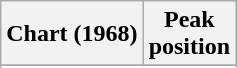<table class="wikitable">
<tr>
<th>Chart (1968)</th>
<th>Peak<br>position</th>
</tr>
<tr>
</tr>
<tr>
</tr>
</table>
